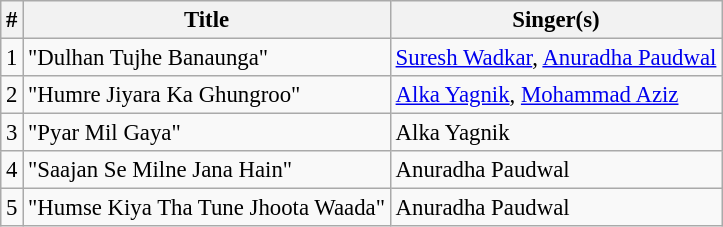<table class="wikitable" style="font-size:95%;">
<tr>
<th>#</th>
<th>Title</th>
<th>Singer(s)</th>
</tr>
<tr>
<td>1</td>
<td>"Dulhan Tujhe Banaunga"</td>
<td><a href='#'>Suresh Wadkar</a>, <a href='#'>Anuradha Paudwal</a></td>
</tr>
<tr>
<td>2</td>
<td>"Humre Jiyara Ka Ghungroo"</td>
<td><a href='#'>Alka Yagnik</a>, <a href='#'>Mohammad Aziz</a></td>
</tr>
<tr>
<td>3</td>
<td>"Pyar Mil Gaya"</td>
<td>Alka Yagnik</td>
</tr>
<tr>
<td>4</td>
<td>"Saajan Se Milne Jana Hain"</td>
<td>Anuradha Paudwal</td>
</tr>
<tr>
<td>5</td>
<td>"Humse Kiya Tha Tune Jhoota Waada"</td>
<td>Anuradha Paudwal</td>
</tr>
</table>
